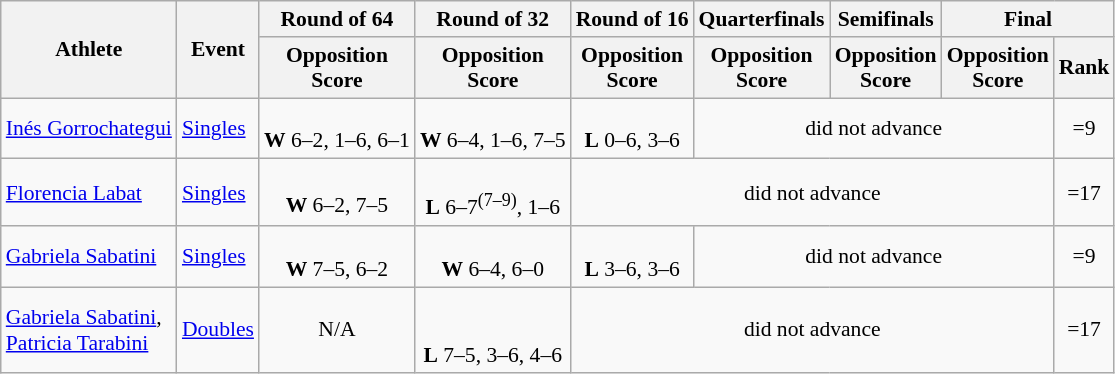<table class="wikitable" border="1" style="font-size:90%">
<tr>
<th rowspan=2>Athlete</th>
<th rowspan=2>Event</th>
<th>Round of 64</th>
<th>Round of 32</th>
<th>Round of 16</th>
<th>Quarterfinals</th>
<th>Semifinals</th>
<th colspan=2>Final</th>
</tr>
<tr>
<th>Opposition<br>Score</th>
<th>Opposition<br>Score</th>
<th>Opposition<br>Score</th>
<th>Opposition<br>Score</th>
<th>Opposition<br>Score</th>
<th>Opposition<br>Score</th>
<th>Rank</th>
</tr>
<tr>
<td><a href='#'>Inés Gorrochategui</a></td>
<td><a href='#'>Singles</a></td>
<td align=center><br><strong>W</strong> 6–2, 1–6, 6–1</td>
<td align=center><br><strong>W</strong> 6–4, 1–6, 7–5</td>
<td align=center><br><strong>L</strong> 0–6, 3–6</td>
<td align=center colspan=3>did not advance</td>
<td align=center>=9</td>
</tr>
<tr>
<td><a href='#'>Florencia Labat</a></td>
<td><a href='#'>Singles</a></td>
<td align=center><br><strong>W</strong> 6–2, 7–5</td>
<td align=center><br><strong>L</strong> 6–7<sup>(7–9)</sup>, 1–6</td>
<td align=center colspan=4>did not advance</td>
<td align=center>=17</td>
</tr>
<tr>
<td><a href='#'>Gabriela Sabatini</a></td>
<td><a href='#'>Singles</a></td>
<td align=center><br><strong>W</strong> 7–5, 6–2</td>
<td align=center><br><strong>W</strong> 6–4, 6–0</td>
<td align=center><br><strong>L</strong> 3–6, 3–6</td>
<td align=center colspan=3>did not advance</td>
<td align=center>=9</td>
</tr>
<tr>
<td><a href='#'>Gabriela Sabatini</a>, <br> <a href='#'>Patricia Tarabini</a></td>
<td><a href='#'>Doubles</a></td>
<td align=center>N/A</td>
<td align=center><br><br><strong>L</strong> 7–5, 3–6, 4–6</td>
<td align=center colspan=4>did not advance</td>
<td align=center>=17</td>
</tr>
</table>
